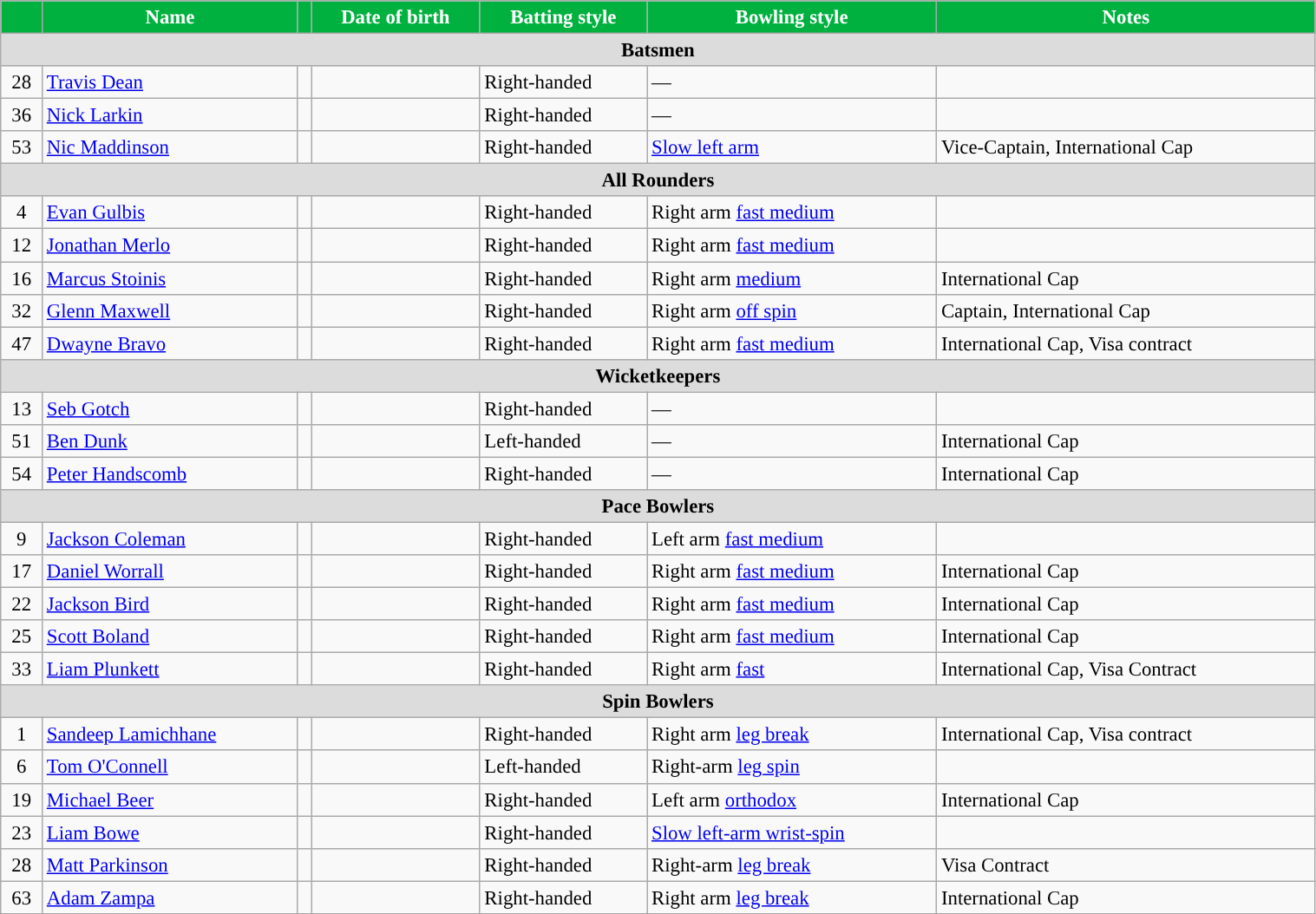<table class="wikitable" style="font-size:95%;" width="80%">
<tr>
<th style="background:#00B13F; color:white"></th>
<th style="background:#00B13F; color:white">Name</th>
<th style="background:#00B13F; color:white"></th>
<th style="background:#00B13F; color:white">Date of birth</th>
<th style="background:#00B13F; color:white">Batting style</th>
<th style="background:#00B13F; color:white">Bowling style</th>
<th style="background:#00B13F; color:white">Notes</th>
</tr>
<tr>
<th colspan="7"  style="background:#dcdcdc; text-align:center;">Batsmen</th>
</tr>
<tr>
<td style="text-align:center">28</td>
<td><a href='#'>Travis Dean</a></td>
<td style="text-align:center"></td>
<td></td>
<td>Right-handed</td>
<td>—</td>
<td></td>
</tr>
<tr>
<td style="text-align:center">36</td>
<td><a href='#'>Nick Larkin</a></td>
<td style="text-align:center"></td>
<td></td>
<td>Right-handed</td>
<td>—</td>
<td></td>
</tr>
<tr>
<td style="text-align:center">53</td>
<td><a href='#'>Nic Maddinson</a></td>
<td style="text-align:center"></td>
<td></td>
<td>Right-handed</td>
<td><a href='#'>Slow left arm</a></td>
<td>Vice-Captain, International Cap</td>
</tr>
<tr>
<th colspan="7"  style="background:#dcdcdc; text-align:center;">All Rounders</th>
</tr>
<tr>
<td style="text-align:center">4</td>
<td><a href='#'>Evan Gulbis</a></td>
<td style="text-align:center"></td>
<td></td>
<td>Right-handed</td>
<td>Right arm <a href='#'>fast medium</a></td>
<td></td>
</tr>
<tr>
<td style="text-align:center">12</td>
<td><a href='#'>Jonathan Merlo</a></td>
<td style="text-align:center"></td>
<td></td>
<td>Right-handed</td>
<td>Right arm <a href='#'>fast medium</a></td>
<td></td>
</tr>
<tr>
<td style="text-align:center">16</td>
<td><a href='#'>Marcus Stoinis</a></td>
<td style="text-align:center"></td>
<td></td>
<td>Right-handed</td>
<td>Right arm <a href='#'>medium</a></td>
<td>International Cap</td>
</tr>
<tr>
<td style="text-align:center">32</td>
<td><a href='#'>Glenn Maxwell</a></td>
<td style="text-align:center"></td>
<td></td>
<td>Right-handed</td>
<td>Right arm <a href='#'>off spin</a></td>
<td>Captain, International Cap</td>
</tr>
<tr>
<td style="text-align:center">47</td>
<td><a href='#'>Dwayne Bravo</a></td>
<td style="text-align:center"></td>
<td></td>
<td>Right-handed</td>
<td>Right arm <a href='#'>fast medium</a></td>
<td>International Cap, Visa contract</td>
</tr>
<tr>
<th colspan="7"  style="background:#dcdcdc; text-align:center;">Wicketkeepers</th>
</tr>
<tr>
<td style="text-align:center">13</td>
<td><a href='#'>Seb Gotch</a></td>
<td style="text-align:center"></td>
<td></td>
<td>Right-handed</td>
<td>—</td>
<td></td>
</tr>
<tr>
<td style="text-align:center">51</td>
<td><a href='#'>Ben Dunk</a></td>
<td style="text-align:center"></td>
<td></td>
<td>Left-handed</td>
<td>—</td>
<td>International Cap</td>
</tr>
<tr>
<td style="text-align:center">54</td>
<td><a href='#'>Peter Handscomb</a></td>
<td style="text-align:center"></td>
<td></td>
<td>Right-handed</td>
<td>—</td>
<td>International Cap</td>
</tr>
<tr>
<th colspan="7"  style="background:#dcdcdc; text-align:center;">Pace Bowlers</th>
</tr>
<tr>
<td style="text-align:center">9</td>
<td><a href='#'>Jackson Coleman</a></td>
<td style="text-align:center"></td>
<td></td>
<td>Right-handed</td>
<td>Left arm <a href='#'>fast medium</a></td>
<td></td>
</tr>
<tr>
<td style="text-align:center">17</td>
<td><a href='#'>Daniel Worrall</a></td>
<td style="text-align:center"></td>
<td></td>
<td>Right-handed</td>
<td>Right arm <a href='#'>fast medium</a></td>
<td>International Cap</td>
</tr>
<tr>
<td style="text-align:center">22</td>
<td><a href='#'>Jackson Bird</a></td>
<td style="text-align:center"></td>
<td></td>
<td>Right-handed</td>
<td>Right arm <a href='#'>fast medium</a></td>
<td>International Cap</td>
</tr>
<tr>
<td style="text-align:center">25</td>
<td><a href='#'>Scott Boland</a></td>
<td style="text-align:center"></td>
<td></td>
<td>Right-handed</td>
<td>Right arm <a href='#'>fast medium</a></td>
<td>International Cap</td>
</tr>
<tr>
<td style="text-align:center">33</td>
<td><a href='#'>Liam Plunkett</a></td>
<td style="text-align:center"></td>
<td></td>
<td>Right-handed</td>
<td>Right arm <a href='#'>fast</a></td>
<td>International Cap, Visa Contract</td>
</tr>
<tr>
<th colspan="7"  style="background:#dcdcdc; text-align:center;">Spin Bowlers</th>
</tr>
<tr>
<td style="text-align:center">1</td>
<td><a href='#'>Sandeep Lamichhane</a></td>
<td style="text-align:center"></td>
<td></td>
<td>Right-handed</td>
<td>Right arm <a href='#'>leg break</a></td>
<td>International Cap, Visa contract</td>
</tr>
<tr>
<td style="text-align:center">6</td>
<td><a href='#'>Tom O'Connell</a></td>
<td style="text-align:center"></td>
<td></td>
<td>Left-handed</td>
<td>Right-arm <a href='#'>leg spin</a></td>
<td></td>
</tr>
<tr>
<td style="text-align:center">19</td>
<td><a href='#'>Michael Beer</a></td>
<td style="text-align:center"></td>
<td></td>
<td>Right-handed</td>
<td>Left arm <a href='#'>orthodox</a></td>
<td>International Cap</td>
</tr>
<tr>
<td style="text-align:center">23</td>
<td><a href='#'>Liam Bowe</a></td>
<td style="text-align:center"></td>
<td></td>
<td>Right-handed</td>
<td><a href='#'>Slow left-arm wrist-spin</a></td>
<td></td>
</tr>
<tr>
<td style="text-align:center">28</td>
<td><a href='#'>Matt Parkinson</a></td>
<td style="text-align:center"></td>
<td></td>
<td>Right-handed</td>
<td>Right-arm <a href='#'>leg break</a></td>
<td>Visa Contract</td>
</tr>
<tr>
<td style="text-align:center">63</td>
<td><a href='#'>Adam Zampa</a></td>
<td style="text-align:center"></td>
<td></td>
<td>Right-handed</td>
<td>Right arm <a href='#'>leg break</a></td>
<td>International Cap</td>
</tr>
</table>
